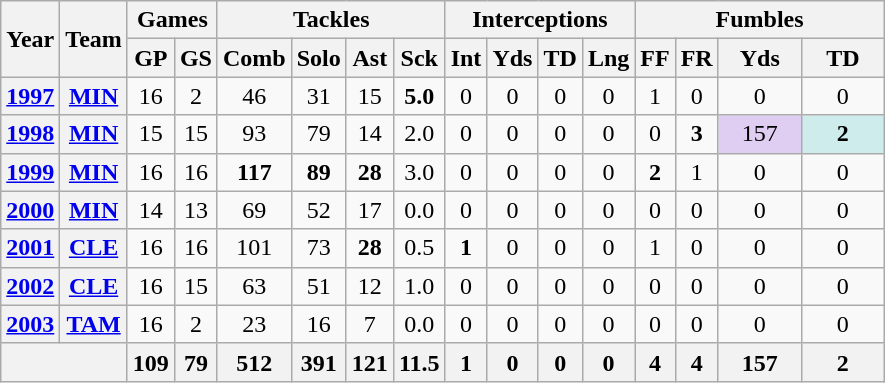<table class="wikitable" style="text-align:center">
<tr>
<th rowspan="2">Year</th>
<th rowspan="2">Team</th>
<th colspan="2">Games</th>
<th colspan="4">Tackles</th>
<th colspan="4">Interceptions</th>
<th colspan="4">Fumbles</th>
</tr>
<tr>
<th>GP</th>
<th>GS</th>
<th>Comb</th>
<th>Solo</th>
<th>Ast</th>
<th>Sck</th>
<th>Int</th>
<th>Yds</th>
<th>TD</th>
<th>Lng</th>
<th>FF</th>
<th>FR</th>
<th>Yds</th>
<th>TD</th>
</tr>
<tr>
<th><a href='#'>1997</a></th>
<th><a href='#'>MIN</a></th>
<td>16</td>
<td>2</td>
<td>46</td>
<td>31</td>
<td>15</td>
<td><strong>5.0</strong></td>
<td>0</td>
<td>0</td>
<td>0</td>
<td>0</td>
<td>1</td>
<td>0</td>
<td>0</td>
<td>0</td>
</tr>
<tr>
<th><a href='#'>1998</a></th>
<th><a href='#'>MIN</a></th>
<td>15</td>
<td>15</td>
<td>93</td>
<td>79</td>
<td>14</td>
<td>2.0</td>
<td>0</td>
<td>0</td>
<td>0</td>
<td>0</td>
<td>0</td>
<td><strong>3</strong></td>
<td style="background:#e0cef2; width:3em;">157</td>
<td style="background:#cfecec; width:3em;"><strong>2</strong></td>
</tr>
<tr>
<th><a href='#'>1999</a></th>
<th><a href='#'>MIN</a></th>
<td>16</td>
<td>16</td>
<td><strong>117</strong></td>
<td><strong>89</strong></td>
<td><strong>28</strong></td>
<td>3.0</td>
<td>0</td>
<td>0</td>
<td>0</td>
<td>0</td>
<td><strong>2</strong></td>
<td>1</td>
<td>0</td>
<td>0</td>
</tr>
<tr>
<th><a href='#'>2000</a></th>
<th><a href='#'>MIN</a></th>
<td>14</td>
<td>13</td>
<td>69</td>
<td>52</td>
<td>17</td>
<td>0.0</td>
<td>0</td>
<td>0</td>
<td>0</td>
<td>0</td>
<td>0</td>
<td>0</td>
<td>0</td>
<td>0</td>
</tr>
<tr>
<th><a href='#'>2001</a></th>
<th><a href='#'>CLE</a></th>
<td>16</td>
<td>16</td>
<td>101</td>
<td>73</td>
<td><strong>28</strong></td>
<td>0.5</td>
<td><strong>1</strong></td>
<td>0</td>
<td>0</td>
<td>0</td>
<td>1</td>
<td>0</td>
<td>0</td>
<td>0</td>
</tr>
<tr>
<th><a href='#'>2002</a></th>
<th><a href='#'>CLE</a></th>
<td>16</td>
<td>15</td>
<td>63</td>
<td>51</td>
<td>12</td>
<td>1.0</td>
<td>0</td>
<td>0</td>
<td>0</td>
<td>0</td>
<td>0</td>
<td>0</td>
<td>0</td>
<td>0</td>
</tr>
<tr>
<th><a href='#'>2003</a></th>
<th><a href='#'>TAM</a></th>
<td>16</td>
<td>2</td>
<td>23</td>
<td>16</td>
<td>7</td>
<td>0.0</td>
<td>0</td>
<td>0</td>
<td>0</td>
<td>0</td>
<td>0</td>
<td>0</td>
<td>0</td>
<td>0</td>
</tr>
<tr>
<th colspan="2"></th>
<th>109</th>
<th>79</th>
<th>512</th>
<th>391</th>
<th>121</th>
<th>11.5</th>
<th>1</th>
<th>0</th>
<th>0</th>
<th>0</th>
<th>4</th>
<th>4</th>
<th>157</th>
<th>2</th>
</tr>
</table>
